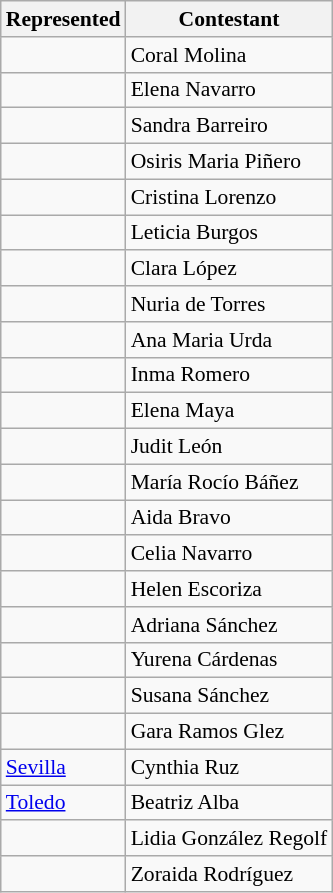<table class="wikitable sortable" style="font-size: 90%;">
<tr>
<th>Represented</th>
<th>Contestant</th>
</tr>
<tr>
<td></td>
<td>Coral Molina</td>
</tr>
<tr>
<td></td>
<td>Elena Navarro</td>
</tr>
<tr>
<td></td>
<td>Sandra Barreiro</td>
</tr>
<tr>
<td></td>
<td>Osiris Maria Piñero</td>
</tr>
<tr>
<td></td>
<td>Cristina Lorenzo</td>
</tr>
<tr>
<td></td>
<td>Leticia Burgos</td>
</tr>
<tr>
<td></td>
<td>Clara López</td>
</tr>
<tr>
<td></td>
<td>Nuria de Torres</td>
</tr>
<tr>
<td></td>
<td>Ana Maria Urda</td>
</tr>
<tr>
<td></td>
<td>Inma Romero</td>
</tr>
<tr>
<td></td>
<td>Elena Maya</td>
</tr>
<tr>
<td></td>
<td>Judit León</td>
</tr>
<tr>
<td></td>
<td>María Rocío Báñez</td>
</tr>
<tr>
<td></td>
<td>Aida Bravo</td>
</tr>
<tr>
<td></td>
<td>Celia Navarro</td>
</tr>
<tr>
<td></td>
<td>Helen Escoriza</td>
</tr>
<tr>
<td></td>
<td>Adriana Sánchez</td>
</tr>
<tr>
<td></td>
<td>Yurena Cárdenas</td>
</tr>
<tr>
<td></td>
<td>Susana Sánchez</td>
</tr>
<tr>
<td></td>
<td>Gara Ramos Glez</td>
</tr>
<tr>
<td> <a href='#'>Sevilla</a></td>
<td>Cynthia Ruz</td>
</tr>
<tr>
<td> <a href='#'>Toledo</a></td>
<td>Beatriz Alba</td>
</tr>
<tr>
<td></td>
<td>Lidia González Regolf</td>
</tr>
<tr>
<td></td>
<td>Zoraida Rodríguez</td>
</tr>
</table>
